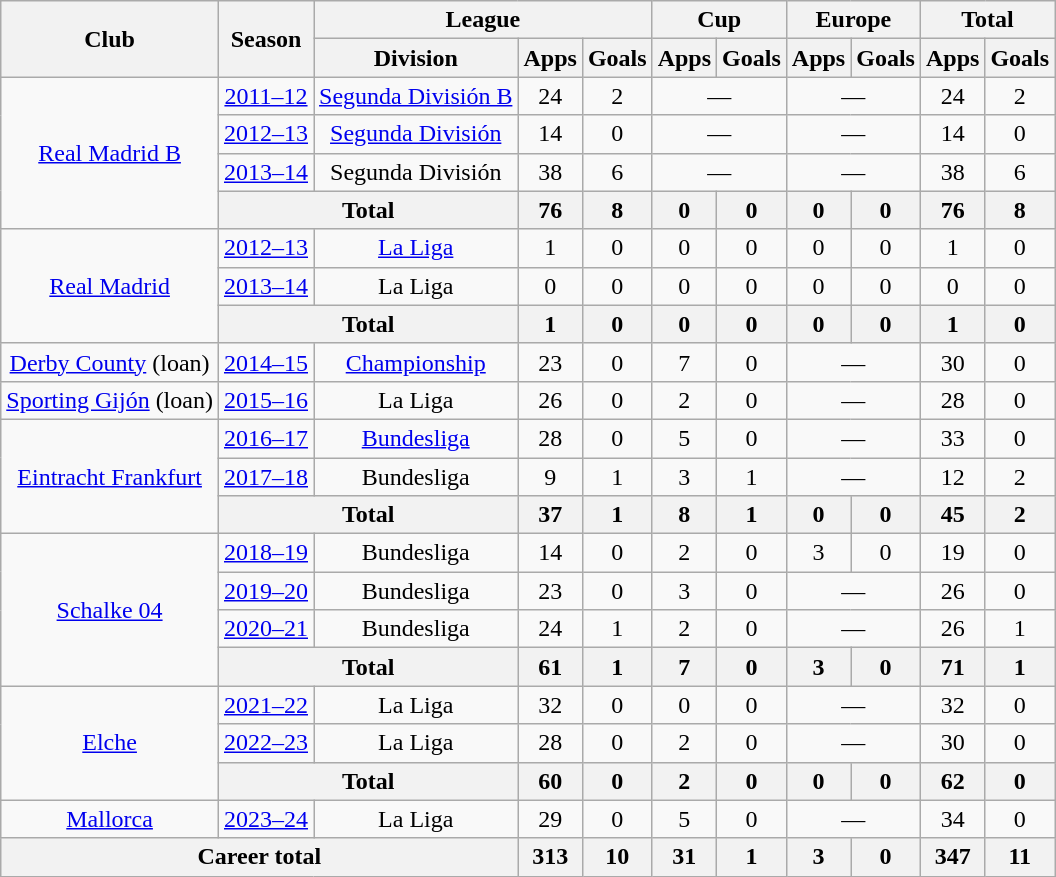<table class="wikitable" style="text-align:center">
<tr>
<th rowspan="2">Club</th>
<th rowspan="2">Season</th>
<th colspan="3">League</th>
<th colspan="2">Cup</th>
<th colspan="2">Europe</th>
<th colspan="2">Total</th>
</tr>
<tr>
<th>Division</th>
<th>Apps</th>
<th>Goals</th>
<th>Apps</th>
<th>Goals</th>
<th>Apps</th>
<th>Goals</th>
<th>Apps</th>
<th>Goals</th>
</tr>
<tr>
<td rowspan="4"><a href='#'>Real Madrid B</a></td>
<td><a href='#'>2011–12</a></td>
<td><a href='#'>Segunda División B</a></td>
<td>24</td>
<td>2</td>
<td colspan="2">—</td>
<td colspan="2">—</td>
<td>24</td>
<td>2</td>
</tr>
<tr>
<td><a href='#'>2012–13</a></td>
<td><a href='#'>Segunda División</a></td>
<td>14</td>
<td>0</td>
<td colspan="2">—</td>
<td colspan="2">—</td>
<td>14</td>
<td>0</td>
</tr>
<tr>
<td><a href='#'>2013–14</a></td>
<td>Segunda División</td>
<td>38</td>
<td>6</td>
<td colspan="2">—</td>
<td colspan="2">—</td>
<td>38</td>
<td>6</td>
</tr>
<tr>
<th colspan="2">Total</th>
<th>76</th>
<th>8</th>
<th>0</th>
<th>0</th>
<th>0</th>
<th>0</th>
<th>76</th>
<th>8</th>
</tr>
<tr>
<td rowspan="3"><a href='#'>Real Madrid</a></td>
<td><a href='#'>2012–13</a></td>
<td><a href='#'>La Liga</a></td>
<td>1</td>
<td>0</td>
<td>0</td>
<td>0</td>
<td>0</td>
<td>0</td>
<td>1</td>
<td>0</td>
</tr>
<tr>
<td><a href='#'>2013–14</a></td>
<td>La Liga</td>
<td>0</td>
<td>0</td>
<td>0</td>
<td>0</td>
<td>0</td>
<td>0</td>
<td>0</td>
<td>0</td>
</tr>
<tr>
<th colspan="2">Total</th>
<th>1</th>
<th>0</th>
<th>0</th>
<th>0</th>
<th>0</th>
<th>0</th>
<th>1</th>
<th>0</th>
</tr>
<tr>
<td><a href='#'>Derby County</a> (loan)</td>
<td><a href='#'>2014–15</a></td>
<td><a href='#'>Championship</a></td>
<td>23</td>
<td>0</td>
<td>7</td>
<td>0</td>
<td colspan="2">—</td>
<td>30</td>
<td>0</td>
</tr>
<tr>
<td><a href='#'>Sporting Gijón</a> (loan)</td>
<td><a href='#'>2015–16</a></td>
<td>La Liga</td>
<td>26</td>
<td>0</td>
<td>2</td>
<td>0</td>
<td colspan="2">—</td>
<td>28</td>
<td>0</td>
</tr>
<tr>
<td rowspan="3"><a href='#'>Eintracht Frankfurt</a></td>
<td><a href='#'>2016–17</a></td>
<td><a href='#'>Bundesliga</a></td>
<td>28</td>
<td>0</td>
<td>5</td>
<td>0</td>
<td colspan="2">—</td>
<td>33</td>
<td>0</td>
</tr>
<tr>
<td><a href='#'>2017–18</a></td>
<td>Bundesliga</td>
<td>9</td>
<td>1</td>
<td>3</td>
<td>1</td>
<td colspan="2">—</td>
<td>12</td>
<td>2</td>
</tr>
<tr>
<th colspan="2">Total</th>
<th>37</th>
<th>1</th>
<th>8</th>
<th>1</th>
<th>0</th>
<th>0</th>
<th>45</th>
<th>2</th>
</tr>
<tr>
<td rowspan="4"><a href='#'>Schalke 04</a></td>
<td><a href='#'>2018–19</a></td>
<td>Bundesliga</td>
<td>14</td>
<td>0</td>
<td>2</td>
<td>0</td>
<td>3</td>
<td>0</td>
<td>19</td>
<td>0</td>
</tr>
<tr>
<td><a href='#'>2019–20</a></td>
<td>Bundesliga</td>
<td>23</td>
<td>0</td>
<td>3</td>
<td>0</td>
<td colspan="2">—</td>
<td>26</td>
<td>0</td>
</tr>
<tr>
<td><a href='#'>2020–21</a></td>
<td>Bundesliga</td>
<td>24</td>
<td>1</td>
<td>2</td>
<td>0</td>
<td colspan="2">—</td>
<td>26</td>
<td>1</td>
</tr>
<tr>
<th colspan="2">Total</th>
<th>61</th>
<th>1</th>
<th>7</th>
<th>0</th>
<th>3</th>
<th>0</th>
<th>71</th>
<th>1</th>
</tr>
<tr>
<td rowspan="3"><a href='#'>Elche</a></td>
<td><a href='#'>2021–22</a></td>
<td>La Liga</td>
<td>32</td>
<td>0</td>
<td>0</td>
<td>0</td>
<td colspan="2">—</td>
<td>32</td>
<td>0</td>
</tr>
<tr>
<td><a href='#'>2022–23</a></td>
<td>La Liga</td>
<td>28</td>
<td>0</td>
<td>2</td>
<td>0</td>
<td colspan="2">—</td>
<td>30</td>
<td>0</td>
</tr>
<tr>
<th colspan="2">Total</th>
<th>60</th>
<th>0</th>
<th>2</th>
<th>0</th>
<th>0</th>
<th>0</th>
<th>62</th>
<th>0</th>
</tr>
<tr>
<td><a href='#'>Mallorca</a></td>
<td><a href='#'>2023–24</a></td>
<td>La Liga</td>
<td>29</td>
<td>0</td>
<td>5</td>
<td>0</td>
<td colspan="2">—</td>
<td>34</td>
<td>0</td>
</tr>
<tr>
<th colspan="3">Career total</th>
<th>313</th>
<th>10</th>
<th>31</th>
<th>1</th>
<th>3</th>
<th>0</th>
<th>347</th>
<th>11</th>
</tr>
</table>
